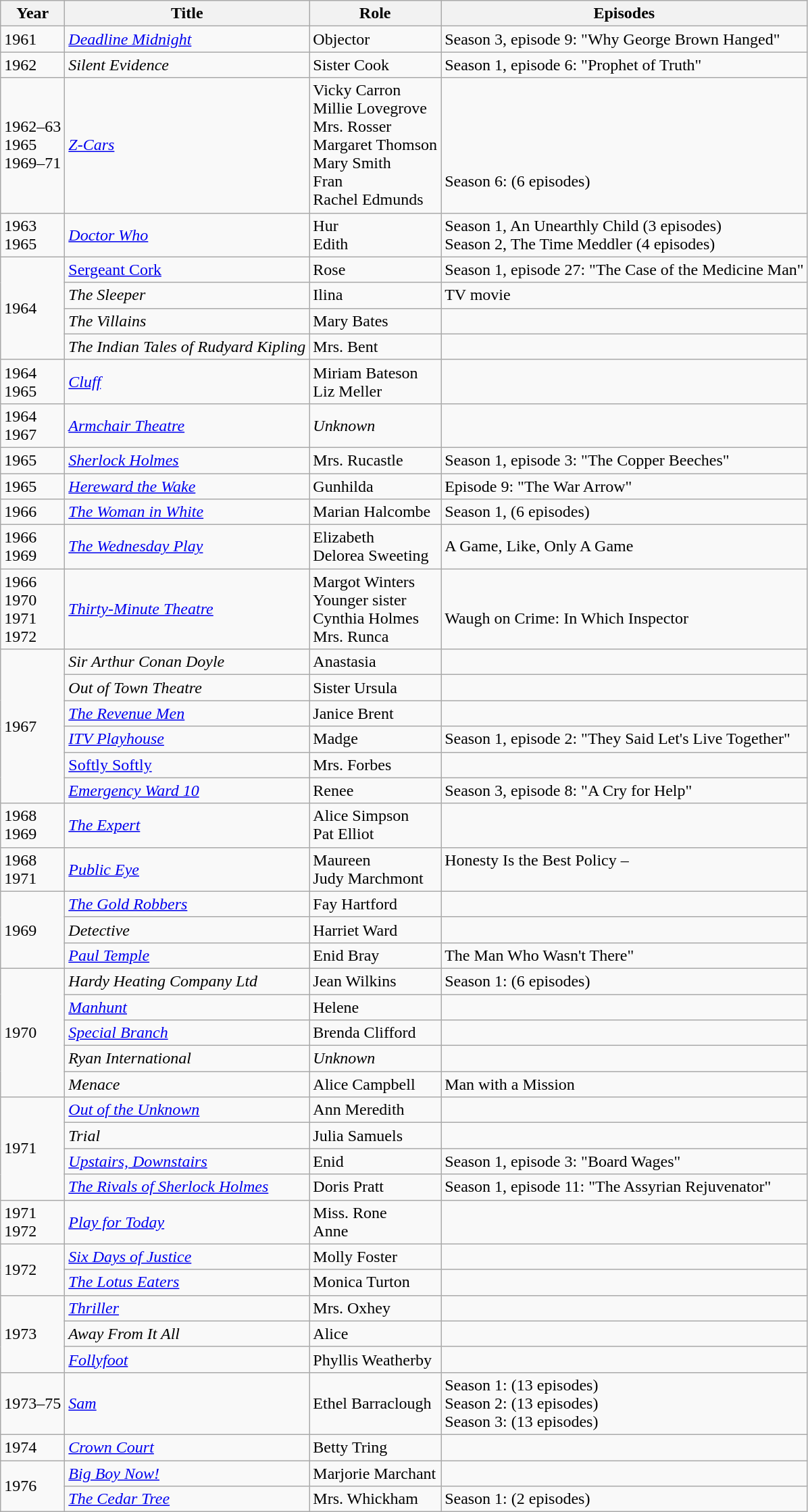<table class="wikitable sortable">
<tr>
<th>Year</th>
<th>Title</th>
<th>Role</th>
<th>Episodes</th>
</tr>
<tr>
<td>1961</td>
<td><em><a href='#'>Deadline Midnight</a></em></td>
<td>Objector</td>
<td>Season 3, episode 9: "Why George Brown Hanged"</td>
</tr>
<tr>
<td>1962</td>
<td><em>Silent Evidence</em></td>
<td>Sister Cook</td>
<td>Season 1, episode 6: "Prophet of Truth"</td>
</tr>
<tr>
<td>1962–63<br>1965<br>1969–71</td>
<td><em><a href='#'>Z-Cars</a></em></td>
<td>Vicky Carron<br>Millie Lovegrove<br>Mrs. Rosser<br>Margaret Thomson<br>Mary Smith<br>Fran<br>Rachel Edmunds</td>
<td><br><br><br><br>Season 6: (6 episodes)</td>
</tr>
<tr>
<td>1963<br>1965</td>
<td><em><a href='#'>Doctor Who</a></em></td>
<td>Hur<br>Edith</td>
<td>Season 1, An Unearthly Child (3 episodes)<br>Season 2, The Time Meddler (4 episodes)</td>
</tr>
<tr>
<td rowspan="4">1964</td>
<td><a href='#'>Sergeant Cork</a></td>
<td>Rose</td>
<td>Season 1, episode 27: "The Case of the Medicine Man"</td>
</tr>
<tr>
<td><em>The Sleeper</em></td>
<td>Ilina</td>
<td>TV movie</td>
</tr>
<tr>
<td><em>The Villains</em></td>
<td>Mary Bates</td>
<td></td>
</tr>
<tr>
<td><em>The Indian Tales of Rudyard Kipling</em></td>
<td>Mrs. Bent</td>
<td></td>
</tr>
<tr>
<td>1964<br>1965</td>
<td><em><a href='#'>Cluff</a></em></td>
<td>Miriam Bateson<br>Liz Meller</td>
<td><br></td>
</tr>
<tr>
<td>1964<br>1967</td>
<td><em><a href='#'>Armchair Theatre</a></em></td>
<td><em>Unknown</em></td>
<td></td>
</tr>
<tr>
<td>1965</td>
<td><em><a href='#'>Sherlock Holmes</a></em></td>
<td>Mrs. Rucastle</td>
<td>Season 1, episode 3: "The Copper Beeches"</td>
</tr>
<tr>
<td>1965</td>
<td><em><a href='#'>Hereward the Wake</a></em></td>
<td>Gunhilda</td>
<td>Episode 9: "The War Arrow"</td>
</tr>
<tr>
<td>1966</td>
<td><em><a href='#'>The Woman in White</a></em></td>
<td>Marian Halcombe</td>
<td>Season 1, (6 episodes)</td>
</tr>
<tr>
<td>1966<br>1969</td>
<td><em><a href='#'>The Wednesday Play</a></em></td>
<td>Elizabeth<br>Delorea Sweeting</td>
<td>A Game, Like, Only A Game<br></td>
</tr>
<tr>
<td>1966<br>1970<br>1971<br>1972</td>
<td><em><a href='#'>Thirty-Minute Theatre</a></em></td>
<td>Margot Winters<br>Younger sister<br>Cynthia Holmes<br>Mrs. Runca</td>
<td><br><br>Waugh on Crime: In Which Inspector<br><br></td>
</tr>
<tr>
<td rowspan="6">1967</td>
<td><em>Sir Arthur Conan Doyle</em></td>
<td>Anastasia</td>
<td></td>
</tr>
<tr>
<td><em>Out of Town Theatre</em></td>
<td>Sister Ursula</td>
<td></td>
</tr>
<tr>
<td><em><a href='#'>The Revenue Men</a></em></td>
<td>Janice Brent</td>
<td></td>
</tr>
<tr>
<td><em><a href='#'>ITV Playhouse</a></em></td>
<td>Madge</td>
<td>Season 1, episode 2: "They Said Let's Live Together"</td>
</tr>
<tr>
<td><a href='#'>Softly Softly</a></td>
<td>Mrs. Forbes</td>
<td></td>
</tr>
<tr>
<td><em><a href='#'>Emergency Ward 10</a></em></td>
<td>Renee</td>
<td>Season 3, episode 8: "A Cry for Help"</td>
</tr>
<tr>
<td>1968<br>1969</td>
<td><em><a href='#'>The Expert</a></em></td>
<td>Alice Simpson<br>Pat Elliot</td>
<td><br></td>
</tr>
<tr>
<td>1968<br>1971</td>
<td><em><a href='#'>Public Eye</a></em></td>
<td>Maureen<br>Judy Marchmont</td>
<td>Honesty Is the Best Policy –<br><br></td>
</tr>
<tr>
<td rowspan="3">1969</td>
<td><em><a href='#'>The Gold Robbers</a></em></td>
<td>Fay Hartford</td>
<td></td>
</tr>
<tr>
<td><em>Detective</em></td>
<td>Harriet Ward</td>
<td></td>
</tr>
<tr>
<td><em><a href='#'>Paul Temple</a></em></td>
<td>Enid Bray</td>
<td>The Man Who Wasn't There"</td>
</tr>
<tr>
<td rowspan="5">1970</td>
<td><em>Hardy Heating Company Ltd</em></td>
<td>Jean Wilkins</td>
<td>Season 1: (6 episodes)</td>
</tr>
<tr>
<td><em><a href='#'>Manhunt</a></em></td>
<td>Helene</td>
<td></td>
</tr>
<tr>
<td><em><a href='#'>Special Branch</a></em></td>
<td>Brenda Clifford</td>
<td></td>
</tr>
<tr>
<td><em>Ryan International</em></td>
<td><em>Unknown</em></td>
<td></td>
</tr>
<tr>
<td><em>Menace</em></td>
<td>Alice Campbell</td>
<td>Man with a Mission</td>
</tr>
<tr>
<td rowspan="4">1971</td>
<td><em><a href='#'>Out of the Unknown</a></em></td>
<td>Ann Meredith</td>
<td></td>
</tr>
<tr>
<td><em>Trial</em></td>
<td>Julia Samuels</td>
<td></td>
</tr>
<tr>
<td><em><a href='#'>Upstairs, Downstairs</a></em></td>
<td>Enid</td>
<td>Season 1, episode 3: "Board Wages"</td>
</tr>
<tr>
<td><em><a href='#'>The Rivals of Sherlock Holmes</a></em></td>
<td>Doris Pratt</td>
<td>Season 1, episode 11: "The Assyrian Rejuvenator"</td>
</tr>
<tr>
<td>1971<br>1972</td>
<td><em><a href='#'>Play for Today</a></em></td>
<td>Miss. Rone<br>Anne</td>
<td><br></td>
</tr>
<tr>
<td rowspan="2">1972</td>
<td><em><a href='#'>Six Days of Justice</a></em></td>
<td>Molly Foster</td>
<td></td>
</tr>
<tr>
<td><em><a href='#'>The Lotus Eaters</a></em></td>
<td>Monica Turton</td>
<td></td>
</tr>
<tr>
<td rowspan="3">1973</td>
<td><em><a href='#'>Thriller</a></em></td>
<td>Mrs. Oxhey</td>
<td></td>
</tr>
<tr>
<td><em>Away From It All</em></td>
<td>Alice</td>
<td></td>
</tr>
<tr>
<td><em><a href='#'>Follyfoot</a></em></td>
<td>Phyllis Weatherby</td>
<td></td>
</tr>
<tr>
<td>1973–75</td>
<td><em><a href='#'>Sam</a></em></td>
<td>Ethel Barraclough</td>
<td>Season 1: (13 episodes)<br>Season 2: (13 episodes)<br>Season 3: (13 episodes)</td>
</tr>
<tr>
<td>1974</td>
<td><em><a href='#'>Crown Court</a></em></td>
<td>Betty Tring</td>
<td></td>
</tr>
<tr>
<td rowspan="2">1976</td>
<td><em><a href='#'>Big Boy Now!</a></em></td>
<td>Marjorie Marchant</td>
<td></td>
</tr>
<tr>
<td><em><a href='#'>The Cedar Tree</a></em></td>
<td>Mrs. Whickham</td>
<td>Season 1: (2 episodes)</td>
</tr>
</table>
